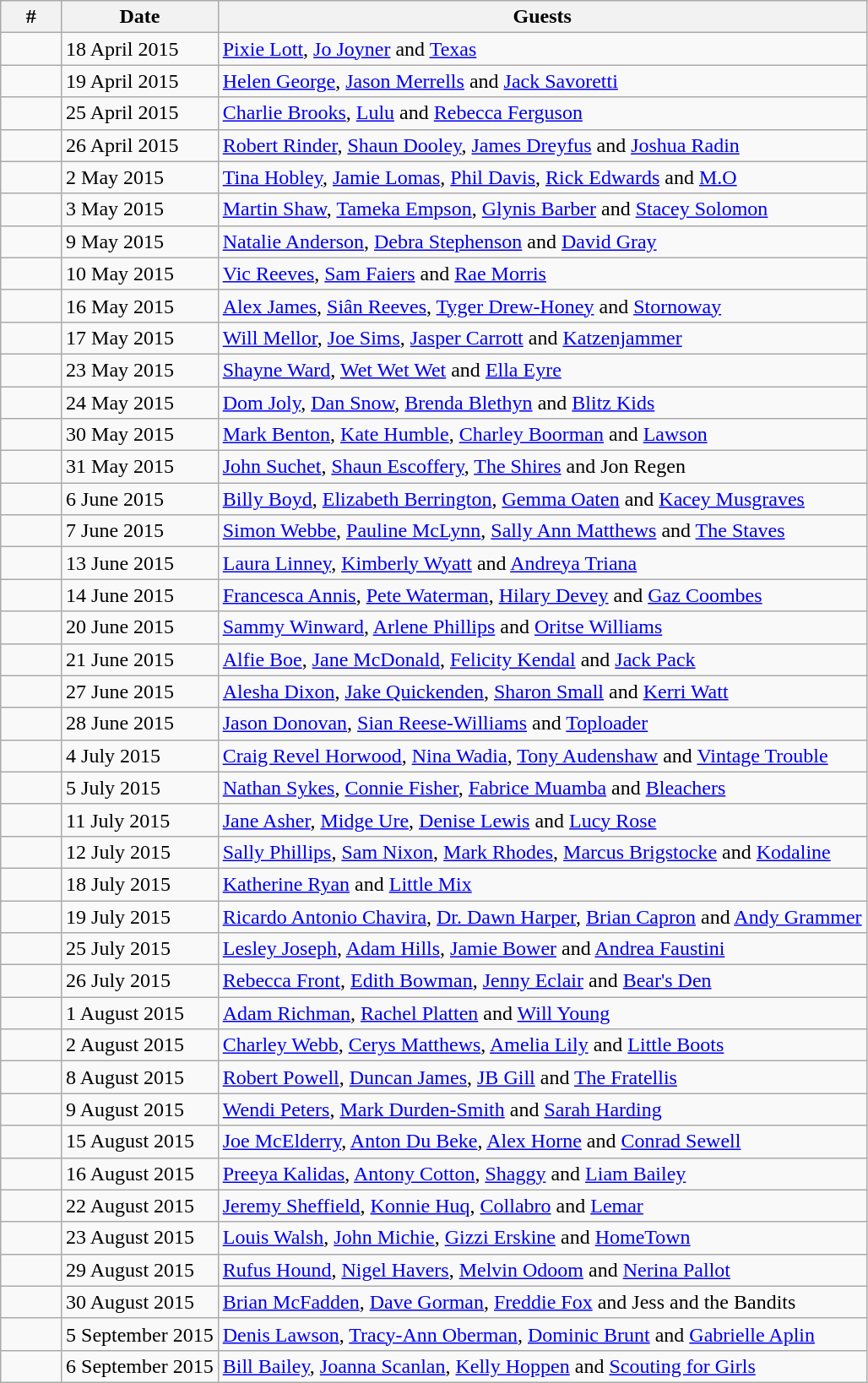<table class="wikitable">
<tr>
<th style="width:7%;">#</th>
<th>Date</th>
<th>Guests</th>
</tr>
<tr>
<td></td>
<td>18 April 2015</td>
<td><a href='#'>Pixie Lott</a>, <a href='#'>Jo Joyner</a> and <a href='#'>Texas</a></td>
</tr>
<tr>
<td></td>
<td>19 April 2015</td>
<td><a href='#'>Helen George</a>, <a href='#'>Jason Merrells</a> and <a href='#'>Jack Savoretti</a></td>
</tr>
<tr>
<td></td>
<td>25 April 2015</td>
<td><a href='#'>Charlie Brooks</a>, <a href='#'>Lulu</a> and <a href='#'>Rebecca Ferguson</a></td>
</tr>
<tr>
<td></td>
<td>26 April 2015</td>
<td><a href='#'>Robert Rinder</a>, <a href='#'>Shaun Dooley</a>, <a href='#'>James Dreyfus</a> and <a href='#'>Joshua Radin</a></td>
</tr>
<tr>
<td></td>
<td>2 May 2015</td>
<td><a href='#'>Tina Hobley</a>, <a href='#'>Jamie Lomas</a>, <a href='#'>Phil Davis</a>, <a href='#'>Rick Edwards</a> and <a href='#'>M.O</a></td>
</tr>
<tr>
<td></td>
<td>3 May 2015</td>
<td><a href='#'>Martin Shaw</a>, <a href='#'>Tameka Empson</a>, <a href='#'>Glynis Barber</a> and <a href='#'>Stacey Solomon</a></td>
</tr>
<tr>
<td></td>
<td>9 May 2015</td>
<td><a href='#'>Natalie Anderson</a>, <a href='#'>Debra Stephenson</a> and <a href='#'>David Gray</a></td>
</tr>
<tr>
<td></td>
<td>10 May 2015</td>
<td><a href='#'>Vic Reeves</a>, <a href='#'>Sam Faiers</a> and <a href='#'>Rae Morris</a></td>
</tr>
<tr>
<td></td>
<td>16 May 2015</td>
<td><a href='#'>Alex James</a>, <a href='#'>Siân Reeves</a>, <a href='#'>Tyger Drew-Honey</a> and <a href='#'>Stornoway</a></td>
</tr>
<tr>
<td></td>
<td>17 May 2015</td>
<td><a href='#'>Will Mellor</a>, <a href='#'>Joe Sims</a>, <a href='#'>Jasper Carrott</a> and <a href='#'>Katzenjammer</a></td>
</tr>
<tr>
<td></td>
<td>23 May 2015</td>
<td><a href='#'>Shayne Ward</a>, <a href='#'>Wet Wet Wet</a> and <a href='#'>Ella Eyre</a></td>
</tr>
<tr>
<td></td>
<td>24 May 2015</td>
<td><a href='#'>Dom Joly</a>, <a href='#'>Dan Snow</a>, <a href='#'>Brenda Blethyn</a> and <a href='#'>Blitz Kids</a></td>
</tr>
<tr>
<td></td>
<td>30 May 2015</td>
<td><a href='#'>Mark Benton</a>, <a href='#'>Kate Humble</a>, <a href='#'>Charley Boorman</a> and <a href='#'>Lawson</a></td>
</tr>
<tr>
<td></td>
<td>31 May 2015</td>
<td><a href='#'>John Suchet</a>, <a href='#'>Shaun Escoffery</a>, <a href='#'>The Shires</a> and Jon Regen</td>
</tr>
<tr>
<td></td>
<td>6 June 2015</td>
<td><a href='#'>Billy Boyd</a>, <a href='#'>Elizabeth Berrington</a>, <a href='#'>Gemma Oaten</a> and <a href='#'>Kacey Musgraves</a></td>
</tr>
<tr>
<td></td>
<td>7 June 2015</td>
<td><a href='#'>Simon Webbe</a>, <a href='#'>Pauline McLynn</a>, <a href='#'>Sally Ann Matthews</a> and <a href='#'>The Staves</a></td>
</tr>
<tr>
<td></td>
<td>13 June 2015</td>
<td><a href='#'>Laura Linney</a>, <a href='#'>Kimberly Wyatt</a> and <a href='#'>Andreya Triana</a></td>
</tr>
<tr>
<td></td>
<td>14 June 2015</td>
<td><a href='#'>Francesca Annis</a>, <a href='#'>Pete Waterman</a>, <a href='#'>Hilary Devey</a> and <a href='#'>Gaz Coombes</a></td>
</tr>
<tr>
<td></td>
<td>20 June 2015</td>
<td><a href='#'>Sammy Winward</a>, <a href='#'>Arlene Phillips</a> and <a href='#'>Oritse Williams</a></td>
</tr>
<tr>
<td></td>
<td>21 June 2015</td>
<td><a href='#'>Alfie Boe</a>, <a href='#'>Jane McDonald</a>, <a href='#'>Felicity Kendal</a> and <a href='#'>Jack Pack</a></td>
</tr>
<tr>
<td></td>
<td>27 June 2015</td>
<td><a href='#'>Alesha Dixon</a>, <a href='#'>Jake Quickenden</a>, <a href='#'>Sharon Small</a> and <a href='#'>Kerri Watt</a></td>
</tr>
<tr>
<td></td>
<td>28 June 2015</td>
<td><a href='#'>Jason Donovan</a>, <a href='#'>Sian Reese-Williams</a> and <a href='#'>Toploader</a></td>
</tr>
<tr>
<td></td>
<td>4 July 2015</td>
<td><a href='#'>Craig Revel Horwood</a>, <a href='#'>Nina Wadia</a>, <a href='#'>Tony Audenshaw</a> and <a href='#'>Vintage Trouble</a></td>
</tr>
<tr>
<td></td>
<td>5 July 2015</td>
<td><a href='#'>Nathan Sykes</a>, <a href='#'>Connie Fisher</a>, <a href='#'>Fabrice Muamba</a> and <a href='#'>Bleachers</a></td>
</tr>
<tr>
<td></td>
<td>11 July 2015</td>
<td><a href='#'>Jane Asher</a>, <a href='#'>Midge Ure</a>, <a href='#'>Denise Lewis</a> and <a href='#'>Lucy Rose</a></td>
</tr>
<tr>
<td></td>
<td>12 July 2015</td>
<td><a href='#'>Sally Phillips</a>, <a href='#'>Sam Nixon</a>, <a href='#'>Mark Rhodes</a>, <a href='#'>Marcus Brigstocke</a> and <a href='#'>Kodaline</a></td>
</tr>
<tr>
<td></td>
<td>18 July 2015</td>
<td><a href='#'>Katherine Ryan</a> and <a href='#'>Little Mix</a></td>
</tr>
<tr>
<td></td>
<td>19 July 2015</td>
<td><a href='#'>Ricardo Antonio Chavira</a>, <a href='#'>Dr. Dawn Harper</a>, <a href='#'>Brian Capron</a> and <a href='#'>Andy Grammer</a></td>
</tr>
<tr>
<td></td>
<td>25 July 2015</td>
<td><a href='#'>Lesley Joseph</a>, <a href='#'>Adam Hills</a>, <a href='#'>Jamie Bower</a> and <a href='#'>Andrea Faustini</a></td>
</tr>
<tr>
<td></td>
<td>26 July 2015</td>
<td><a href='#'>Rebecca Front</a>, <a href='#'>Edith Bowman</a>, <a href='#'>Jenny Eclair</a> and <a href='#'>Bear's Den</a></td>
</tr>
<tr>
<td></td>
<td>1 August 2015</td>
<td><a href='#'>Adam Richman</a>, <a href='#'>Rachel Platten</a> and <a href='#'>Will Young</a></td>
</tr>
<tr>
<td></td>
<td>2 August 2015</td>
<td><a href='#'>Charley Webb</a>, <a href='#'>Cerys Matthews</a>, <a href='#'>Amelia Lily</a> and <a href='#'>Little Boots</a></td>
</tr>
<tr>
<td></td>
<td>8 August 2015</td>
<td><a href='#'>Robert Powell</a>, <a href='#'>Duncan James</a>, <a href='#'>JB Gill</a> and <a href='#'>The Fratellis</a></td>
</tr>
<tr>
<td></td>
<td>9 August 2015</td>
<td><a href='#'>Wendi Peters</a>, <a href='#'>Mark Durden-Smith</a> and <a href='#'>Sarah Harding</a></td>
</tr>
<tr>
<td></td>
<td>15 August 2015</td>
<td><a href='#'>Joe McElderry</a>, <a href='#'>Anton Du Beke</a>, <a href='#'>Alex Horne</a> and <a href='#'>Conrad Sewell</a></td>
</tr>
<tr>
<td></td>
<td>16 August 2015</td>
<td><a href='#'>Preeya Kalidas</a>, <a href='#'>Antony Cotton</a>, <a href='#'>Shaggy</a> and <a href='#'>Liam Bailey</a></td>
</tr>
<tr>
<td></td>
<td>22 August 2015</td>
<td><a href='#'>Jeremy Sheffield</a>, <a href='#'>Konnie Huq</a>, <a href='#'>Collabro</a> and <a href='#'>Lemar</a></td>
</tr>
<tr>
<td></td>
<td>23 August 2015</td>
<td><a href='#'>Louis Walsh</a>, <a href='#'>John Michie</a>, <a href='#'>Gizzi Erskine</a> and <a href='#'>HomeTown</a></td>
</tr>
<tr>
<td></td>
<td>29 August 2015</td>
<td><a href='#'>Rufus Hound</a>, <a href='#'>Nigel Havers</a>, <a href='#'>Melvin Odoom</a> and <a href='#'>Nerina Pallot</a></td>
</tr>
<tr>
<td></td>
<td>30 August 2015</td>
<td><a href='#'>Brian McFadden</a>, <a href='#'>Dave Gorman</a>, <a href='#'>Freddie Fox</a> and Jess and the Bandits</td>
</tr>
<tr>
<td></td>
<td>5 September 2015</td>
<td><a href='#'>Denis Lawson</a>, <a href='#'>Tracy-Ann Oberman</a>, <a href='#'>Dominic Brunt</a> and <a href='#'>Gabrielle Aplin</a></td>
</tr>
<tr>
<td></td>
<td>6 September 2015</td>
<td><a href='#'>Bill Bailey</a>, <a href='#'>Joanna Scanlan</a>, <a href='#'>Kelly Hoppen</a> and <a href='#'>Scouting for Girls</a></td>
</tr>
</table>
